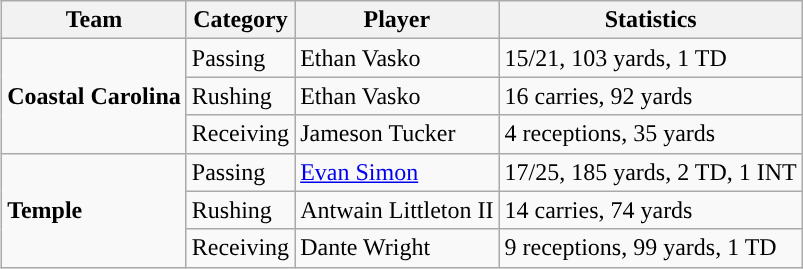<table class="wikitable" style="float: right;">
<tr>
<th>Team</th>
<th>Category</th>
<th>Player</th>
<th>Statistics</th>
</tr>
<tr>
<td rowspan=3><strong>Coastal Carolina</strong></td>
<td>Passing</td>
<td>Ethan Vasko</td>
<td>15/21, 103 yards, 1 TD</td>
</tr>
<tr>
<td>Rushing</td>
<td>Ethan Vasko</td>
<td>16 carries, 92 yards</td>
</tr>
<tr>
<td>Receiving</td>
<td>Jameson Tucker</td>
<td>4 receptions, 35 yards</td>
</tr>
<tr>
<td rowspan=3><strong>Temple</strong></td>
<td>Passing</td>
<td><a href='#'>Evan Simon</a></td>
<td>17/25, 185 yards, 2 TD, 1 INT</td>
</tr>
<tr>
<td>Rushing</td>
<td>Antwain Littleton II</td>
<td>14 carries, 74 yards</td>
</tr>
<tr>
<td>Receiving</td>
<td>Dante Wright</td>
<td>9 receptions, 99 yards, 1 TD</td>
</tr>
</table>
